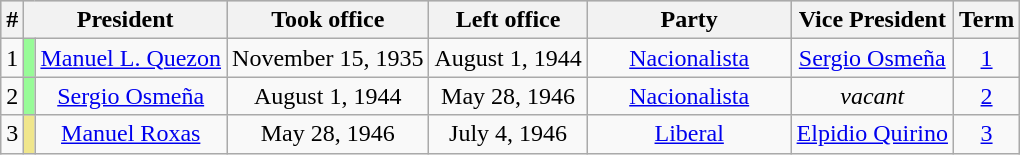<table class="wikitable" style="text-align:center">
<tr style="background:#cccccc">
<th>#</th>
<th colspan="2">President</th>
<th>Took office</th>
<th>Left office</th>
<th width="20%">Party</th>
<th>Vice President</th>
<th>Term</th>
</tr>
<tr>
<td rowspan="2">1</td>
<td rowspan="2" style="background:#98fb98"></td>
<td rowspan="2"><a href='#'>Manuel L. Quezon</a></td>
<td rowspan="2">November 15, 1935</td>
<td rowspan="2">August 1, 1944</td>
<td rowspan="2"><a href='#'>Nacionalista</a></td>
<td rowspan="2"><a href='#'>Sergio Osmeña</a></td>
<td><a href='#'>1</a></td>
</tr>
<tr>
<td rowspan="2"><a href='#'>2</a></td>
</tr>
<tr>
<td>2</td>
<td style="background:#98fb98"></td>
<td><a href='#'>Sergio Osmeña</a></td>
<td>August 1, 1944</td>
<td>May 28, 1946</td>
<td><a href='#'>Nacionalista</a></td>
<td><em>vacant</em></td>
</tr>
<tr>
<td>3</td>
<td style="background:#f0e68c"></td>
<td><a href='#'>Manuel Roxas</a></td>
<td>May 28, 1946</td>
<td>July 4, 1946</td>
<td><a href='#'>Liberal</a></td>
<td><a href='#'>Elpidio Quirino</a></td>
<td><a href='#'>3</a></td>
</tr>
</table>
